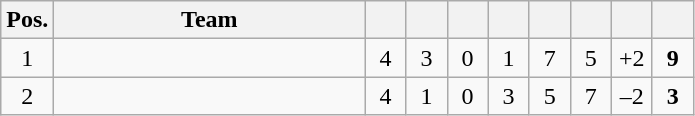<table class="wikitable" style="text-align: center;">
<tr>
<th width="20">Pos.</th>
<th width="200">Team</th>
<th width="20"></th>
<th width="20"></th>
<th width="20"></th>
<th width="20"></th>
<th width="20"></th>
<th width="20"></th>
<th width="20"></th>
<th width="20"></th>
</tr>
<tr>
<td>1</td>
<td style="text-align:left;"></td>
<td>4</td>
<td>3</td>
<td>0</td>
<td>1</td>
<td>7</td>
<td>5</td>
<td>+2</td>
<td><strong>9</strong></td>
</tr>
<tr>
<td>2</td>
<td style="text-align:left;"></td>
<td>4</td>
<td>1</td>
<td>0</td>
<td>3</td>
<td>5</td>
<td>7</td>
<td>–2</td>
<td><strong>3</strong></td>
</tr>
</table>
